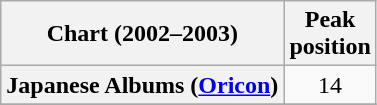<table class="wikitable plainrowheaders sortable" style="text-align:center;">
<tr>
<th scope="col">Chart (2002–2003)</th>
<th scope="col">Peak<br>position</th>
</tr>
<tr>
<th scope="row">Japanese Albums (<a href='#'>Oricon</a>)</th>
<td style="text-align:center;">14</td>
</tr>
<tr>
</tr>
</table>
